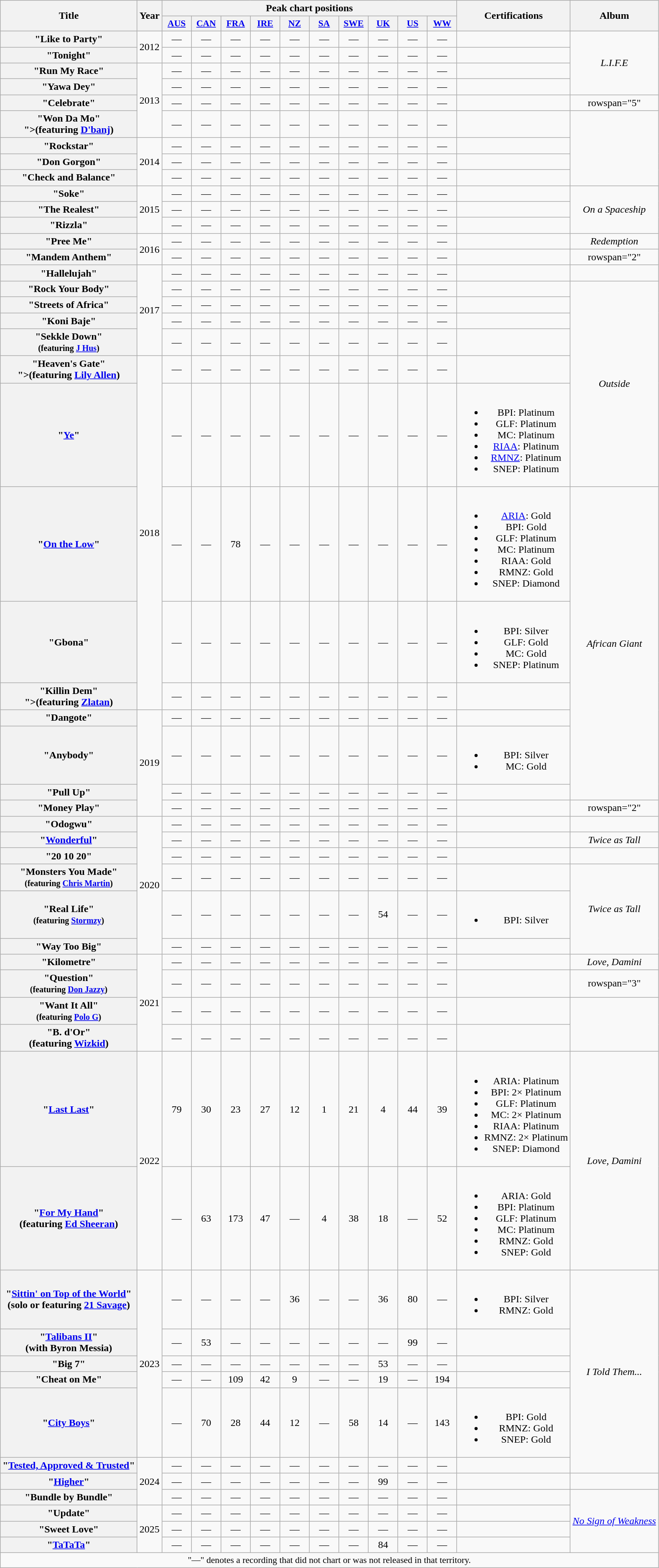<table class="wikitable plainrowheaders" style="text-align:center;">
<tr>
<th scope="col" rowspan="2">Title</th>
<th scope="col" rowspan="2">Year</th>
<th scope="col" colspan="10">Peak chart positions</th>
<th scope="col" rowspan="2">Certifications</th>
<th scope="col" rowspan="2">Album</th>
</tr>
<tr>
<th scope="col" style="width:2.8em;font-size:90%;"><a href='#'>AUS</a><br></th>
<th scope="col" style="width:2.8em;font-size:90%;"><a href='#'>CAN</a><br></th>
<th scope="col" style="width:2.8em;font-size:90%;"><a href='#'>FRA</a><br></th>
<th scope="col" style="width:2.8em;font-size:90%;"><a href='#'>IRE</a><br></th>
<th scope="col" style="width:2.8em;font-size:90%;"><a href='#'>NZ</a><br></th>
<th scope="col" style="width:2.8em;font-size:90%;"><a href='#'>SA</a><br></th>
<th scope="col" style="width:2.8em;font-size:90%;"><a href='#'>SWE</a><br></th>
<th scope="col" style="width:2.8em;font-size:90%;"><a href='#'>UK</a><br></th>
<th scope="col" style="width:2.8em;font-size:90%;"><a href='#'>US</a><br></th>
<th scope="col" style="width:2.8em;font-size:90%;"><a href='#'>WW</a><br></th>
</tr>
<tr>
<th scope="row">"Like to Party"</th>
<td rowspan="2">2012</td>
<td>—</td>
<td>—</td>
<td>—</td>
<td>—</td>
<td>—</td>
<td>—</td>
<td>—</td>
<td>—</td>
<td>—</td>
<td>—</td>
<td></td>
<td rowspan="4"><em>L.I.F.E</em></td>
</tr>
<tr>
<th scope="row">"Tonight"</th>
<td>—</td>
<td>—</td>
<td>—</td>
<td>—</td>
<td>—</td>
<td>—</td>
<td>—</td>
<td>—</td>
<td>—</td>
<td>—</td>
<td></td>
</tr>
<tr>
<th scope="row">"Run My Race"</th>
<td rowspan="4">2013</td>
<td>—</td>
<td>—</td>
<td>—</td>
<td>—</td>
<td>—</td>
<td>—</td>
<td>—</td>
<td>—</td>
<td>—</td>
<td>—</td>
<td></td>
</tr>
<tr>
<th scope="row">"Yawa Dey"</th>
<td>—</td>
<td>—</td>
<td>—</td>
<td>—</td>
<td>—</td>
<td>—</td>
<td>—</td>
<td>—</td>
<td>—</td>
<td>—</td>
<td></td>
</tr>
<tr>
<th scope="row">"Celebrate"</th>
<td>—</td>
<td>—</td>
<td>—</td>
<td>—</td>
<td>—</td>
<td>—</td>
<td>—</td>
<td>—</td>
<td>—</td>
<td>—</td>
<td></td>
<td>rowspan="5" </td>
</tr>
<tr>
<th scope="row">"Won Da Mo"<br><span>">(featuring <a href='#'>D'banj</a>)</span></th>
<td>—</td>
<td>—</td>
<td>—</td>
<td>—</td>
<td>—</td>
<td>—</td>
<td>—</td>
<td>—</td>
<td>—</td>
<td>—</td>
<td></td>
</tr>
<tr>
<th scope="row">"Rockstar"</th>
<td rowspan="3">2014</td>
<td>—</td>
<td>—</td>
<td>—</td>
<td>—</td>
<td>—</td>
<td>—</td>
<td>—</td>
<td>—</td>
<td>—</td>
<td>—</td>
<td></td>
</tr>
<tr>
<th scope="row">"Don Gorgon"</th>
<td>—</td>
<td>—</td>
<td>—</td>
<td>—</td>
<td>—</td>
<td>—</td>
<td>—</td>
<td>—</td>
<td>—</td>
<td>—</td>
<td></td>
</tr>
<tr>
<th scope="row">"Check and Balance"</th>
<td>—</td>
<td>—</td>
<td>—</td>
<td>—</td>
<td>—</td>
<td>—</td>
<td>—</td>
<td>—</td>
<td>—</td>
<td>—</td>
<td></td>
</tr>
<tr>
<th scope="row">"Soke"</th>
<td rowspan="3">2015</td>
<td>—</td>
<td>—</td>
<td>—</td>
<td>—</td>
<td>—</td>
<td>—</td>
<td>—</td>
<td>—</td>
<td>—</td>
<td>—</td>
<td></td>
<td rowspan="3"><em>On a Spaceship</em></td>
</tr>
<tr>
<th scope="row">"The Realest"</th>
<td>—</td>
<td>—</td>
<td>—</td>
<td>—</td>
<td>—</td>
<td>—</td>
<td>—</td>
<td>—</td>
<td>—</td>
<td>—</td>
<td></td>
</tr>
<tr>
<th scope="row">"Rizzla"</th>
<td>—</td>
<td>—</td>
<td>—</td>
<td>—</td>
<td>—</td>
<td>—</td>
<td>—</td>
<td>—</td>
<td>—</td>
<td>—</td>
<td></td>
</tr>
<tr>
<th scope="row">"Pree Me"</th>
<td rowspan="2">2016</td>
<td>—</td>
<td>—</td>
<td>—</td>
<td>—</td>
<td>—</td>
<td>—</td>
<td>—</td>
<td>—</td>
<td>—</td>
<td>—</td>
<td></td>
<td><em>Redemption</em></td>
</tr>
<tr>
<th scope="row">"Mandem Anthem"</th>
<td>—</td>
<td>—</td>
<td>—</td>
<td>—</td>
<td>—</td>
<td>—</td>
<td>—</td>
<td>—</td>
<td>—</td>
<td>—</td>
<td></td>
<td>rowspan="2" </td>
</tr>
<tr>
<th scope="row">"Hallelujah"</th>
<td rowspan="5">2017</td>
<td>—</td>
<td>—</td>
<td>—</td>
<td>—</td>
<td>—</td>
<td>—</td>
<td>—</td>
<td>—</td>
<td>—</td>
<td>—</td>
<td></td>
</tr>
<tr>
<th scope="row">"Rock Your Body"</th>
<td>—</td>
<td>—</td>
<td>—</td>
<td>—</td>
<td>—</td>
<td>—</td>
<td>—</td>
<td>—</td>
<td>—</td>
<td>—</td>
<td></td>
<td rowspan="6"><em>Outside</em></td>
</tr>
<tr>
<th scope="row">"Streets of Africa"</th>
<td>—</td>
<td>—</td>
<td>—</td>
<td>—</td>
<td>—</td>
<td>—</td>
<td>—</td>
<td>—</td>
<td>—</td>
<td>—</td>
<td></td>
</tr>
<tr>
<th scope="row">"Koni Baje"</th>
<td>—</td>
<td>—</td>
<td>—</td>
<td>—</td>
<td>—</td>
<td>—</td>
<td>—</td>
<td>—</td>
<td>—</td>
<td>—</td>
<td></td>
</tr>
<tr>
<th scope="row">"Sekkle Down"<br><small>(featuring <a href='#'>J Hus</a>)</small></th>
<td>—</td>
<td>—</td>
<td>—</td>
<td>—</td>
<td>—</td>
<td>—</td>
<td>—</td>
<td>—</td>
<td>—</td>
<td>—</td>
<td></td>
</tr>
<tr>
<th scope="row">"Heaven's Gate"<br><span>">(featuring <a href='#'>Lily Allen</a>)</span></th>
<td rowspan="5">2018</td>
<td>—</td>
<td>—</td>
<td>—</td>
<td>—</td>
<td>—</td>
<td>—</td>
<td>—</td>
<td>—</td>
<td>—</td>
<td>—</td>
<td></td>
</tr>
<tr>
<th scope="row">"<a href='#'>Ye</a>"</th>
<td>—</td>
<td>—</td>
<td>—</td>
<td>—</td>
<td>—</td>
<td>—</td>
<td>—</td>
<td>—</td>
<td>—</td>
<td>—</td>
<td><br><ul><li>BPI: Platinum</li><li>GLF: Platinum</li><li>MC: Platinum</li><li><a href='#'>RIAA</a>: Platinum</li><li><a href='#'>RMNZ</a>: Platinum</li><li>SNEP: Platinum</li></ul></td>
</tr>
<tr>
<th scope="row">"<a href='#'>On the Low</a>"</th>
<td>—</td>
<td>—</td>
<td>78</td>
<td>—</td>
<td>—</td>
<td>—</td>
<td>—</td>
<td>—</td>
<td>—</td>
<td>—</td>
<td><br><ul><li><a href='#'>ARIA</a>: Gold</li><li>BPI: Gold</li><li>GLF: Platinum</li><li>MC: Platinum</li><li>RIAA: Gold</li><li>RMNZ: Gold</li><li>SNEP: Diamond</li></ul></td>
<td rowspan="6"><em>African Giant</em></td>
</tr>
<tr>
<th scope="row">"Gbona"</th>
<td>—</td>
<td>—</td>
<td>—</td>
<td>—</td>
<td>—</td>
<td>—</td>
<td>—</td>
<td>—</td>
<td>—</td>
<td>—</td>
<td><br><ul><li>BPI: Silver</li><li>GLF: Gold</li><li>MC: Gold</li><li>SNEP: Platinum</li></ul></td>
</tr>
<tr>
<th scope="row">"Killin Dem"<br><span>">(featuring <a href='#'>Zlatan</a>)</span></th>
<td>—</td>
<td>—</td>
<td>—</td>
<td>—</td>
<td>—</td>
<td>—</td>
<td>—</td>
<td>—</td>
<td>—</td>
<td>—</td>
<td></td>
</tr>
<tr>
<th scope="row">"Dangote"</th>
<td rowspan="4">2019</td>
<td>—</td>
<td>—</td>
<td>—</td>
<td>—</td>
<td>—</td>
<td>—</td>
<td>—</td>
<td>—</td>
<td>—</td>
<td>—</td>
<td></td>
</tr>
<tr>
<th scope="row">"Anybody"</th>
<td>—</td>
<td>—</td>
<td>—</td>
<td>—</td>
<td>—</td>
<td>—</td>
<td>—</td>
<td>—</td>
<td>—</td>
<td>—</td>
<td><br><ul><li>BPI: Silver</li><li>MC: Gold</li></ul></td>
</tr>
<tr>
<th scope="row">"Pull Up"</th>
<td>—</td>
<td>—</td>
<td>—</td>
<td>—</td>
<td>—</td>
<td>—</td>
<td>—</td>
<td>—</td>
<td>—</td>
<td>—</td>
<td></td>
</tr>
<tr>
<th scope="row">"Money Play"</th>
<td>—</td>
<td>—</td>
<td>—</td>
<td>—</td>
<td>—</td>
<td>—</td>
<td>—</td>
<td>—</td>
<td>—</td>
<td>—</td>
<td></td>
<td>rowspan="2" </td>
</tr>
<tr>
<th scope="row">"Odogwu"</th>
<td rowspan="6">2020</td>
<td>—</td>
<td>—</td>
<td>—</td>
<td>—</td>
<td>—</td>
<td>—</td>
<td>—</td>
<td>—</td>
<td>—</td>
<td>—</td>
<td></td>
</tr>
<tr>
<th scope="row">"<a href='#'>Wonderful</a>"</th>
<td>—</td>
<td>—</td>
<td>—</td>
<td>—</td>
<td>—</td>
<td>—</td>
<td>—</td>
<td>—</td>
<td>—</td>
<td>—</td>
<td></td>
<td><em>Twice as Tall</em></td>
</tr>
<tr>
<th scope="row">"20 10 20"</th>
<td>—</td>
<td>—</td>
<td>—</td>
<td>—</td>
<td>—</td>
<td>—</td>
<td>—</td>
<td>—</td>
<td>—</td>
<td>—</td>
<td></td>
<td></td>
</tr>
<tr>
<th scope="row">"Monsters You Made"<br><small>(featuring <a href='#'>Chris Martin</a>)</small></th>
<td>—</td>
<td>—</td>
<td>—</td>
<td>—</td>
<td>—</td>
<td>—</td>
<td>—</td>
<td>—</td>
<td>—</td>
<td>—</td>
<td></td>
<td rowspan="3"><em>Twice as Tall</em></td>
</tr>
<tr>
<th scope="row">"Real Life"<br><small>(featuring <a href='#'>Stormzy</a>)</small></th>
<td>—</td>
<td>—</td>
<td>—</td>
<td>—</td>
<td>—</td>
<td>—</td>
<td>—</td>
<td>54</td>
<td>—</td>
<td>—</td>
<td><br><ul><li>BPI: Silver</li></ul></td>
</tr>
<tr>
<th scope="row">"Way Too Big"</th>
<td>—</td>
<td>—</td>
<td>—</td>
<td>—</td>
<td>—</td>
<td>—</td>
<td>—</td>
<td>—</td>
<td>—</td>
<td>—</td>
<td></td>
</tr>
<tr>
<th scope="row">"Kilometre"</th>
<td rowspan="4">2021</td>
<td>—</td>
<td>—</td>
<td>—</td>
<td>—</td>
<td>—</td>
<td>—</td>
<td>—</td>
<td>—</td>
<td>—</td>
<td>—</td>
<td></td>
<td><em>Love, Damini</em></td>
</tr>
<tr>
<th scope="row">"Question"<br><small>(featuring <a href='#'>Don Jazzy</a>)</small></th>
<td>—</td>
<td>—</td>
<td>—</td>
<td>—</td>
<td>—</td>
<td>—</td>
<td>—</td>
<td>—</td>
<td>—</td>
<td>—</td>
<td></td>
<td>rowspan="3" </td>
</tr>
<tr>
<th scope="row">"Want It All"<br><small>(featuring <a href='#'>Polo G</a>)</small></th>
<td>—</td>
<td>—</td>
<td>—</td>
<td>—</td>
<td>—</td>
<td>—</td>
<td>—</td>
<td>—</td>
<td>—</td>
<td>—</td>
<td></td>
</tr>
<tr>
<th scope="row">"B. d'Or"<br><span>(featuring <a href='#'>Wizkid</a>)</span></th>
<td>—</td>
<td>—</td>
<td>—</td>
<td>—</td>
<td>—</td>
<td>—</td>
<td>—</td>
<td>—</td>
<td>—</td>
<td>—</td>
<td></td>
</tr>
<tr>
<th scope="row">"<a href='#'>Last Last</a>"</th>
<td rowspan="2">2022</td>
<td>79</td>
<td>30</td>
<td>23</td>
<td>27</td>
<td>12</td>
<td>1</td>
<td>21</td>
<td>4</td>
<td>44</td>
<td>39</td>
<td><br><ul><li>ARIA: Platinum</li><li>BPI: 2× Platinum</li><li>GLF: Platinum</li><li>MC: 2× Platinum</li><li>RIAA: Platinum</li><li>RMNZ: 2× Platinum</li><li>SNEP: Diamond</li></ul></td>
<td rowspan="2"><em>Love, Damini</em></td>
</tr>
<tr>
<th scope="row">"<a href='#'>For My Hand</a>"<br><span>(featuring <a href='#'>Ed Sheeran</a>)</span></th>
<td>—</td>
<td>63</td>
<td>173</td>
<td>47</td>
<td>—</td>
<td>4</td>
<td>38</td>
<td>18</td>
<td>—</td>
<td>52</td>
<td><br><ul><li>ARIA: Gold</li><li>BPI: Platinum</li><li>GLF: Platinum</li><li>MC: Platinum</li><li>RMNZ: Gold</li><li>SNEP: Gold</li></ul></td>
</tr>
<tr>
<th scope="row">"<a href='#'>Sittin' on Top of the World</a>"<br><span>(solo or featuring <a href='#'>21 Savage</a>)</span></th>
<td rowspan="5">2023</td>
<td>—</td>
<td>—</td>
<td>—</td>
<td>—</td>
<td>36</td>
<td>—</td>
<td>—</td>
<td>36</td>
<td>80</td>
<td>—</td>
<td><br><ul><li>BPI: Silver</li><li>RMNZ: Gold</li></ul></td>
<td rowspan="6"><em>I Told Them...</em></td>
</tr>
<tr>
<th scope="row">"<a href='#'>Talibans II</a>"<br><span>(with Byron Messia)</span></th>
<td>—</td>
<td>53</td>
<td>—</td>
<td>—</td>
<td>—</td>
<td>—</td>
<td>—</td>
<td>—</td>
<td>99</td>
<td>—</td>
<td></td>
</tr>
<tr>
<th scope="row">"Big 7"</th>
<td>—</td>
<td>—</td>
<td>—</td>
<td>—</td>
<td>—</td>
<td>—</td>
<td>—</td>
<td>53</td>
<td>—</td>
<td>—</td>
<td></td>
</tr>
<tr>
<th scope="row">"Cheat on Me"<br></th>
<td>—</td>
<td>—</td>
<td>109</td>
<td>42</td>
<td>9</td>
<td>—</td>
<td>—</td>
<td>19</td>
<td>—</td>
<td>194</td>
<td></td>
</tr>
<tr>
<th scope="row">"<a href='#'>City Boys</a>"</th>
<td>—</td>
<td>70</td>
<td>28</td>
<td>44</td>
<td>12</td>
<td>—</td>
<td>58</td>
<td>14</td>
<td>—</td>
<td>143</td>
<td><br><ul><li>BPI: Gold</li><li>RMNZ: Gold</li><li>SNEP: Gold</li></ul></td>
</tr>
<tr>
<th scope="row">"<a href='#'>Tested, Approved & Trusted</a>"</th>
<td rowspan="3">2024</td>
<td>—</td>
<td>—</td>
<td>—</td>
<td>—</td>
<td>—</td>
<td>—</td>
<td>—</td>
<td>—</td>
<td>—</td>
<td>—</td>
<td></td>
</tr>
<tr>
<th scope="row">"<a href='#'>Higher</a>"</th>
<td>—</td>
<td>—</td>
<td>—</td>
<td>—</td>
<td>—</td>
<td>—</td>
<td>—</td>
<td>99</td>
<td>—</td>
<td>—</td>
<td></td>
<td></td>
</tr>
<tr>
<th scope="row">"Bundle by Bundle"</th>
<td>—</td>
<td>—</td>
<td>—</td>
<td>—</td>
<td>—</td>
<td>—</td>
<td>—</td>
<td>—</td>
<td>—</td>
<td>—</td>
<td></td>
<td rowspan="4"><em><a href='#'>No Sign of Weakness</a></em></td>
</tr>
<tr>
<th scope="row">"Update"</th>
<td rowspan="3">2025</td>
<td>—</td>
<td>—</td>
<td>—</td>
<td>—</td>
<td>—</td>
<td>—</td>
<td>—</td>
<td>—</td>
<td>—</td>
<td>—</td>
<td></td>
</tr>
<tr>
<th scope="row">"Sweet Love"</th>
<td>—</td>
<td>—</td>
<td>—</td>
<td>—</td>
<td>—</td>
<td>—</td>
<td>—</td>
<td>—</td>
<td>—</td>
<td>—</td>
<td></td>
</tr>
<tr>
<th scope="row">"<a href='#'>TaTaTa</a>"<br></th>
<td>—</td>
<td>—</td>
<td>—</td>
<td>—</td>
<td>—</td>
<td>—</td>
<td>—</td>
<td>84</td>
<td>—</td>
<td>—</td>
<td></td>
</tr>
<tr>
<td colspan="14" style="font-size:90%">"—" denotes a recording that did not chart or was not released in that territory.</td>
</tr>
</table>
